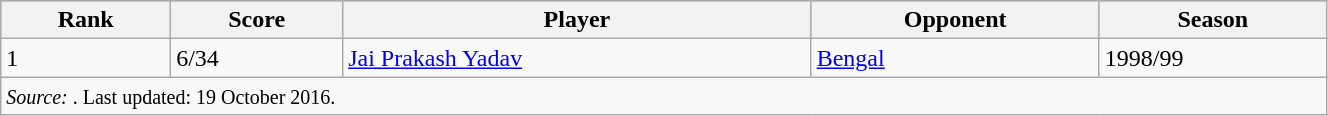<table class="wikitable" width=70%>
<tr bgcolor=#87cefa>
<th>Rank</th>
<th>Score</th>
<th>Player</th>
<th>Opponent</th>
<th>Season</th>
</tr>
<tr>
<td>1</td>
<td>6/34</td>
<td><a href='#'>Jai Prakash Yadav</a></td>
<td><a href='#'>Bengal</a></td>
<td>1998/99</td>
</tr>
<tr>
<td colspan=5><small><em>Source: </em>. Last updated: 19 October 2016.</small></td>
</tr>
</table>
